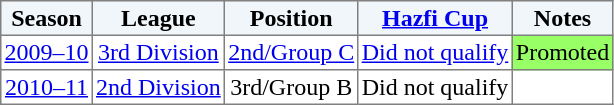<table border="1" cellpadding="2" style="border-collapse:collapse; text-align:center; font-size:normal;">
<tr style="background:#f0f6fa;">
<th>Season</th>
<th>League</th>
<th>Position</th>
<th><a href='#'>Hazfi Cup</a></th>
<th>Notes</th>
</tr>
<tr>
<td><a href='#'>2009–10</a></td>
<td><a href='#'>3rd Division</a></td>
<td><a href='#'>2nd/Group C</a></td>
<td><a href='#'>Did not qualify</a></td>
<td bgcolor=99FF66>Promoted</td>
</tr>
<tr>
<td><a href='#'>2010–11</a></td>
<td><a href='#'>2nd Division</a></td>
<td>3rd/Group B</td>
<td>Did not qualify</td>
<td></td>
</tr>
</table>
